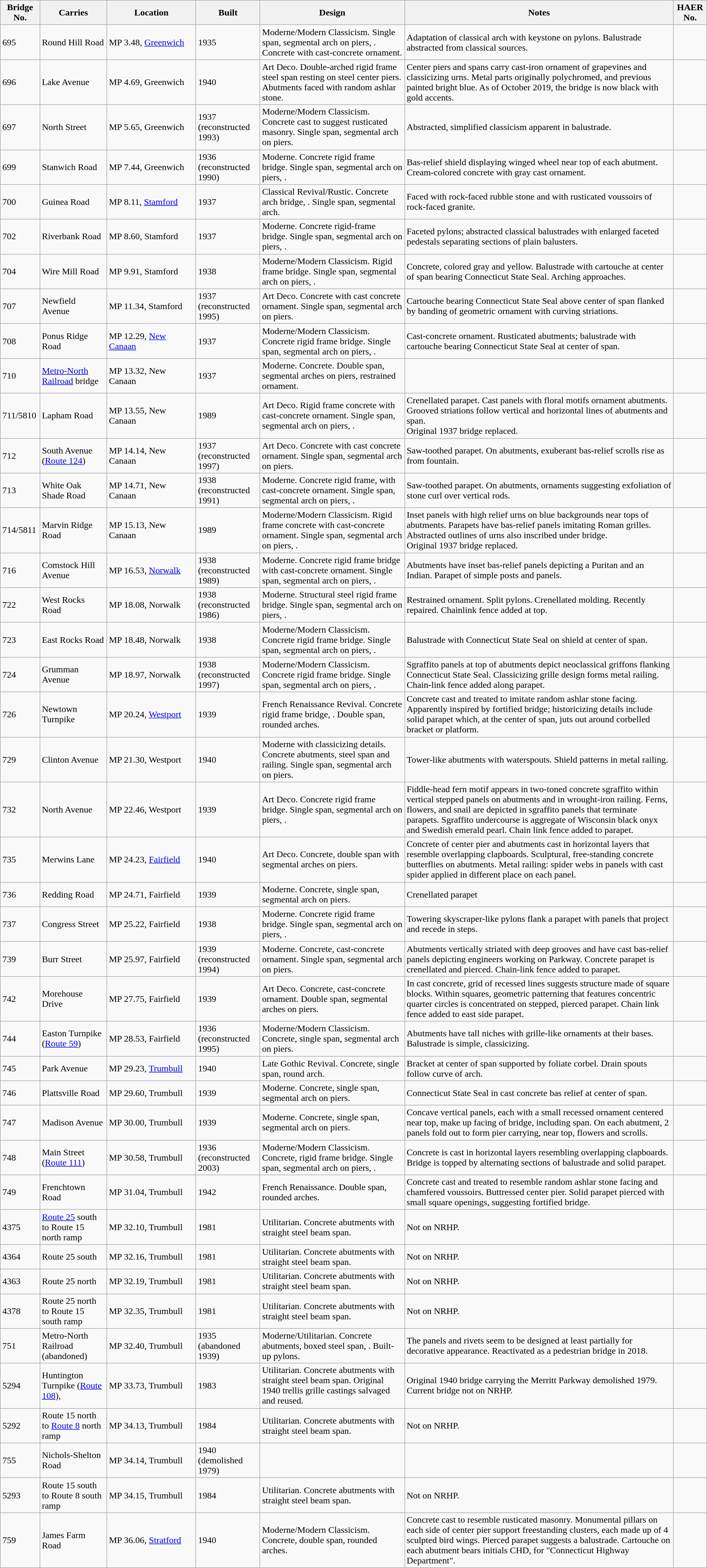<table class=wikitable>
<tr>
<th>Bridge No.</th>
<th>Carries</th>
<th scope="col" width="150">Location</th>
<th>Built</th>
<th>Design</th>
<th>Notes</th>
<th>HAER No.</th>
</tr>
<tr>
<td>695</td>
<td>Round Hill Road</td>
<td>MP 3.48, <a href='#'>Greenwich</a><br></td>
<td>1935</td>
<td>Moderne/Modern Classicism. Single span, segmental arch on piers, . Concrete with cast-concrete ornament.</td>
<td>Adaptation of classical arch with keystone on pylons. Balustrade abstracted from classical sources.</td>
<td></td>
</tr>
<tr>
<td>696</td>
<td>Lake Avenue</td>
<td>MP 4.69, Greenwich<br></td>
<td>1940</td>
<td>Art Deco. Double-arched rigid frame steel span resting on steel center piers. Abutments faced with random ashlar stone.</td>
<td>Center piers and spans carry cast-iron ornament of grapevines and classicizing urns. Metal parts originally polychromed, and previous painted bright blue. As of October 2019, the bridge is now black with gold accents.</td>
<td></td>
</tr>
<tr>
<td>697</td>
<td>North Street</td>
<td>MP 5.65, Greenwich<br></td>
<td>1937 (reconstructed 1993)</td>
<td>Moderne/Modern Classicism. Concrete cast to suggest rusticated masonry. Single span, segmental arch on piers.</td>
<td>Abstracted, simplified classicism apparent in balustrade.</td>
<td></td>
</tr>
<tr>
<td>699</td>
<td>Stanwich Road</td>
<td>MP 7.44, Greenwich<br></td>
<td>1936 (reconstructed 1990)</td>
<td>Moderne. Concrete rigid frame bridge. Single span, segmental arch on piers, .</td>
<td>Bas-relief shield displaying winged wheel near top of each abutment. Cream-colored concrete with gray cast ornament.</td>
<td></td>
</tr>
<tr>
<td>700</td>
<td>Guinea Road</td>
<td>MP 8.11, <a href='#'>Stamford</a><br></td>
<td>1937</td>
<td>Classical Revival/Rustic. Concrete arch bridge, . Single span, segmental arch.</td>
<td>Faced with rock-faced rubble stone and with rusticated voussoirs of rock-faced granite.</td>
<td></td>
</tr>
<tr>
<td>702</td>
<td>Riverbank Road</td>
<td>MP 8.60, Stamford<br></td>
<td>1937</td>
<td>Moderne. Concrete rigid-frame bridge. Single span, segmental arch on piers, .</td>
<td>Faceted pylons; abstracted classical balustrades with enlarged faceted pedestals separating sections of plain balusters.</td>
<td></td>
</tr>
<tr>
<td>704</td>
<td>Wire Mill Road</td>
<td>MP 9.91, Stamford<br></td>
<td>1938</td>
<td>Moderne/Modern Classicism. Rigid frame bridge. Single span, segmental arch on piers, .</td>
<td>Concrete, colored gray and yellow. Balustrade with cartouche at center of span bearing Connecticut State Seal. Arching approaches.</td>
<td></td>
</tr>
<tr>
<td>707</td>
<td>Newfield Avenue</td>
<td>MP 11.34, Stamford<br></td>
<td>1937 (reconstructed 1995)</td>
<td>Art Deco. Concrete with cast concrete ornament. Single span, segmental arch on piers.</td>
<td>Cartouche bearing Connecticut State Seal above center of span flanked by banding of geometric ornament with curving striations.</td>
<td></td>
</tr>
<tr>
<td>708</td>
<td>Ponus Ridge Road</td>
<td>MP 12.29, <a href='#'>New Canaan</a><br></td>
<td>1937</td>
<td>Moderne/Modern Classicism. Concrete rigid frame bridge. Single span, segmental arch on piers, .</td>
<td>Cast-concrete ornament. Rusticated abutments; balustrade with cartouche bearing Connecticut State Seal at center of span.</td>
<td></td>
</tr>
<tr>
<td>710</td>
<td><a href='#'>Metro-North Railroad</a> bridge</td>
<td>MP 13.32, New Canaan<br></td>
<td>1937</td>
<td>Moderne. Concrete. Double span, segmental arches on piers, restrained ornament.</td>
<td></td>
<td></td>
</tr>
<tr>
<td>711/5810</td>
<td>Lapham Road</td>
<td>MP 13.55, New Canaan<br></td>
<td>1989</td>
<td>Art Deco. Rigid frame concrete with cast-concrete ornament. Single span, segmental arch on piers, .</td>
<td>Crenellated parapet. Cast panels with floral motifs ornament abutments. Grooved striations follow vertical and horizontal lines of abutments and span.<br>Original 1937 bridge replaced.</td>
<td></td>
</tr>
<tr>
<td>712</td>
<td>South Avenue (<a href='#'>Route 124</a>)</td>
<td>MP 14.14, New Canaan<br></td>
<td>1937 (reconstructed 1997)</td>
<td>Art Deco. Concrete with cast concrete ornament. Single span, segmental arch on piers.</td>
<td>Saw-toothed parapet. On abutments, exuberant bas-relief scrolls rise as from fountain.</td>
<td></td>
</tr>
<tr>
<td>713</td>
<td>White Oak Shade Road</td>
<td>MP 14.71, New Canaan<br></td>
<td>1938 (reconstructed 1991)</td>
<td>Moderne. Concrete rigid frame, with cast-concrete ornament. Single span, segmental arch on piers, .</td>
<td>Saw-toothed parapet. On abutments, ornaments suggesting exfoliation of stone curl over vertical rods.</td>
<td></td>
</tr>
<tr>
<td>714/5811</td>
<td>Marvin Ridge Road</td>
<td>MP 15.13, New Canaan<br></td>
<td>1989</td>
<td>Moderne/Modern Classicism. Rigid frame concrete with cast-concrete ornament. Single span, segmental arch on piers, .</td>
<td>Inset panels with high relief urns on blue backgrounds near tops of abutments. Parapets have bas-relief panels imitating Roman grilles. Abstracted outlines of urns also inscribed under bridge.<br>Original 1937 bridge replaced.</td>
<td></td>
</tr>
<tr>
<td>716</td>
<td>Comstock Hill Avenue</td>
<td>MP 16.53, <a href='#'>Norwalk</a><br></td>
<td>1938 (reconstructed 1989)</td>
<td>Moderne. Concrete rigid frame bridge with cast-concrete ornament. Single span, segmental arch on piers, .</td>
<td>Abutments have inset bas-relief panels depicting a Puritan and an Indian. Parapet of simple posts and panels.</td>
<td></td>
</tr>
<tr>
<td>722</td>
<td>West Rocks Road</td>
<td>MP 18.08, Norwalk<br></td>
<td>1938 (reconstructed 1986)</td>
<td>Moderne. Structural steel rigid frame bridge. Single span, segmental arch on piers, .</td>
<td>Restrained ornament. Split pylons. Crenellated molding. Recently repaired. Chainlink fence added at top.</td>
<td></td>
</tr>
<tr>
<td>723</td>
<td>East Rocks Road</td>
<td>MP 18.48, Norwalk<br></td>
<td>1938</td>
<td>Moderne/Modern Classicism. Concrete rigid frame bridge. Single span, segmental arch on piers, .</td>
<td>Balustrade with Connecticut State Seal on shield at center of span.</td>
<td></td>
</tr>
<tr>
<td>724</td>
<td>Grumman Avenue</td>
<td>MP 18.97, Norwalk<br></td>
<td>1938 (reconstructed 1997)</td>
<td>Moderne/Modern Classicism. Concrete rigid frame bridge. Single span, segmental arch on piers, .</td>
<td>Sgraffito panels at top of abutments depict neoclassical griffons flanking Connecticut State Seal. Classicizing grille design forms metal railing. Chain-link fence added along parapet.</td>
<td></td>
</tr>
<tr>
<td>726</td>
<td>Newtown Turnpike</td>
<td>MP 20.24, <a href='#'>Westport</a><br></td>
<td>1939</td>
<td>French Renaissance Revival. Concrete rigid frame bridge, . Double span, rounded arches.</td>
<td>Concrete cast and treated to imitate random ashlar stone facing. Apparently inspired by fortified bridge; historicizing details include solid parapet which, at the center of span, juts out around corbelled bracket or platform.</td>
<td></td>
</tr>
<tr>
<td>729</td>
<td>Clinton Avenue</td>
<td>MP 21.30, Westport<br></td>
<td>1940</td>
<td>Moderne with classicizing details. Concrete abutments, steel span and railing. Single span, segmental arch on piers.</td>
<td>Tower-like abutments with waterspouts. Shield patterns in metal railing.</td>
<td></td>
</tr>
<tr>
<td>732</td>
<td>North Avenue</td>
<td>MP 22.46, Westport<br></td>
<td>1939</td>
<td>Art Deco. Concrete rigid frame bridge. Single span, segmental arch on piers, .</td>
<td>Fiddle-head fern motif appears in two-toned concrete sgraffito within vertical stepped panels on abutments and in wrought-iron railing. Ferns, flowers, and snail are depicted in sgraffito panels that terminate parapets. Sgraffito undercourse is aggregate of Wisconsin black onyx and Swedish emerald pearl. Chain link fence added to parapet.</td>
<td></td>
</tr>
<tr>
<td>735</td>
<td>Merwins Lane</td>
<td>MP 24.23, <a href='#'>Fairfield</a><br></td>
<td>1940</td>
<td>Art Deco. Concrete, double span with segmental arches on piers.</td>
<td>Concrete of center pier and abutments cast in horizontal layers that resemble overlapping clapboards. Sculptural, free-standing concrete butterflies on abutments. Metal railing: spider webs in panels with cast spider applied in different place on each panel.</td>
<td></td>
</tr>
<tr>
<td>736</td>
<td>Redding Road</td>
<td>MP 24.71, Fairfield<br></td>
<td>1939</td>
<td>Moderne. Concrete, single span, segmental arch on piers.</td>
<td>Crenellated parapet</td>
<td></td>
</tr>
<tr>
<td>737</td>
<td>Congress Street</td>
<td>MP 25.22, Fairfield<br></td>
<td>1938</td>
<td>Moderne. Concrete rigid frame bridge. Single span, segmental arch on piers, .</td>
<td>Towering skyscraper-like pylons flank a parapet with panels that project and recede in steps.</td>
<td></td>
</tr>
<tr>
<td>739</td>
<td>Burr Street</td>
<td>MP 25.97, Fairfield<br></td>
<td>1939 (reconstructed 1994)</td>
<td>Moderne. Concrete, cast-concrete ornament. Single span, segmental arch on piers.</td>
<td>Abutments vertically striated with deep grooves and have cast bas-relief panels depicting engineers working on Parkway. Concrete parapet is crenellated and pierced. Chain-link fence added to parapet.</td>
<td></td>
</tr>
<tr>
<td>742</td>
<td>Morehouse Drive</td>
<td>MP 27.75, Fairfield<br></td>
<td>1939</td>
<td>Art Deco. Concrete, cast-concrete ornament. Double span, segmental arches on piers.</td>
<td>In cast concrete, grid of recessed lines suggests structure made of square blocks. Within squares, geometric patterning that features concentric quarter circles is concentrated on stepped, pierced parapet. Chain link fence added to east side parapet.</td>
<td></td>
</tr>
<tr>
<td>744</td>
<td>Easton Turnpike (<a href='#'>Route 59</a>)</td>
<td>MP 28.53, Fairfield<br></td>
<td>1936 (reconstructed 1995)</td>
<td>Moderne/Modern Classicism. Concrete, single span, segmental arch on piers.</td>
<td>Abutments have tall niches with grille-like ornaments at their bases. Balustrade is simple, classicizing.</td>
<td></td>
</tr>
<tr>
<td>745</td>
<td>Park Avenue</td>
<td>MP 29.23, <a href='#'>Trumbull</a><br></td>
<td>1940</td>
<td>Late Gothic Revival. Concrete, single span, round arch.</td>
<td>Bracket at center of span supported by foliate corbel. Drain spouts follow curve of arch.</td>
<td></td>
</tr>
<tr>
<td>746</td>
<td>Plattsville Road</td>
<td>MP 29.60, Trumbull<br></td>
<td>1939</td>
<td>Moderne. Concrete, single span, segmental arch on piers.</td>
<td>Connecticut State Seal in cast concrete bas relief at center of span.</td>
<td></td>
</tr>
<tr>
<td>747</td>
<td>Madison Avenue</td>
<td>MP 30.00, Trumbull<br></td>
<td>1939</td>
<td>Moderne. Concrete, single span, segmental arch on piers.</td>
<td>Concave vertical panels, each with a small recessed ornament centered near top, make up facing of bridge, including span. On each abutment, 2 panels fold out to form pier carrying, near top, flowers and scrolls.</td>
<td></td>
</tr>
<tr>
<td>748</td>
<td>Main Street (<a href='#'>Route 111</a>)</td>
<td>MP 30.58, Trumbull<br></td>
<td>1936 (reconstructed 2003)</td>
<td>Moderne/Modern Classicism. Concrete, rigid frame bridge. Single span, segmental arch on piers, .</td>
<td>Concrete is cast in horizontal layers resembling overlapping clapboards. Bridge is topped by alternating sections of balustrade and solid parapet.</td>
<td></td>
</tr>
<tr>
<td>749</td>
<td>Frenchtown Road</td>
<td>MP 31.04, Trumbull<br></td>
<td>1942</td>
<td>French Renaissance. Double span, rounded arches.</td>
<td>Concrete cast and treated to resemble random ashlar stone facing and chamfered voussoirs. Buttressed center pier. Solid parapet pierced with small square openings, suggesting fortified bridge.</td>
<td></td>
</tr>
<tr>
<td>4375</td>
<td><a href='#'>Route 25</a> south to Route 15 north ramp</td>
<td>MP 32.10, Trumbull<br></td>
<td>1981</td>
<td>Utilitarian. Concrete abutments with straight steel beam span.</td>
<td>Not on NRHP.</td>
<td></td>
</tr>
<tr>
<td>4364</td>
<td>Route 25 south</td>
<td>MP 32.16, Trumbull<br></td>
<td>1981</td>
<td>Utilitarian. Concrete abutments with straight steel beam span.</td>
<td>Not on NRHP.</td>
<td></td>
</tr>
<tr>
<td>4363</td>
<td>Route 25 north</td>
<td>MP 32.19, Trumbull<br></td>
<td>1981</td>
<td>Utilitarian. Concrete abutments with straight steel beam span.</td>
<td>Not on NRHP.</td>
<td></td>
</tr>
<tr>
<td>4378</td>
<td>Route 25 north to Route 15 south ramp</td>
<td>MP 32.35, Trumbull<br></td>
<td>1981</td>
<td>Utilitarian. Concrete abutments with straight steel beam span.</td>
<td>Not on NRHP.</td>
<td></td>
</tr>
<tr>
<td>751</td>
<td>Metro-North Railroad (abandoned)</td>
<td>MP 32.40, Trumbull<br></td>
<td>1935 (abandoned 1939)</td>
<td>Moderne/Utilitarian. Concrete abutments, boxed steel span, . Built-up pylons.</td>
<td>The panels and rivets seem to be designed at least partially for decorative appearance. Reactivated as a pedestrian bridge in 2018.</td>
<td></td>
</tr>
<tr>
<td>5294</td>
<td>Huntington Turnpike (<a href='#'>Route 108</a>),</td>
<td>MP 33.73, Trumbull<br></td>
<td>1983</td>
<td>Utilitarian. Concrete abutments with straight steel beam span. Original 1940 trellis grille castings salvaged and reused.</td>
<td>Original 1940 bridge carrying the Merritt Parkway demolished 1979. Current bridge not on NRHP.</td>
<td></td>
</tr>
<tr>
<td>5292</td>
<td>Route 15 north to <a href='#'>Route 8</a> north ramp</td>
<td>MP 34.13, Trumbull<br></td>
<td>1984</td>
<td>Utilitarian. Concrete abutments with straight steel beam span.</td>
<td>Not on NRHP.</td>
<td></td>
</tr>
<tr>
<td>755</td>
<td>Nichols-Shelton Road</td>
<td>MP 34.14, Trumbull<br></td>
<td>1940 (demolished 1979)</td>
<td></td>
<td></td>
<td></td>
</tr>
<tr>
<td>5293</td>
<td>Route 15 south to Route 8 south ramp</td>
<td>MP 34.15, Trumbull<br></td>
<td>1984</td>
<td>Utilitarian. Concrete abutments with straight steel beam span.</td>
<td>Not on NRHP.</td>
<td></td>
</tr>
<tr>
<td>759</td>
<td>James Farm Road</td>
<td>MP 36.06, <a href='#'>Stratford</a><br></td>
<td>1940</td>
<td>Moderne/Modern Classicism. Concrete, double span, rounded arches.</td>
<td>Concrete cast to resemble rusticated masonry. Monumental pillars on each side of center pier support freestanding clusters, each made up of 4 sculpted bird wings. Pierced parapet suggests a balustrade. Cartouche on each abutment bears initials CHD, for "Connecticut Highway Department".</td>
<td></td>
</tr>
</table>
